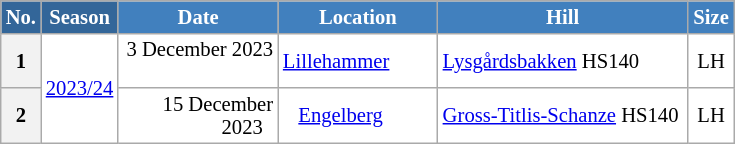<table class="wikitable sortable" style="font-size:86%; line-height:15px; text-align:left; border:grey solid 1px; border-collapse:collapse; background:#ffffff;">
<tr style="background:#efefef;">
<th style="background-color:#369; color:white; width:10px;">No.</th>
<th style="background-color:#369; color:white;  width:30px;">Season</th>
<th style="background-color:#4180be; color:white; width:100px;">Date</th>
<th style="background-color:#4180be; color:white; width:100px;">Location</th>
<th style="background-color:#4180be; color:white; width:160px;">Hill</th>
<th style="background-color:#4180be; color:white; width:25px;">Size</th>
</tr>
<tr>
<th scope="row" style="text-align:center;">1</th>
<td align=center rowspan=2><a href='#'>2023/24</a></td>
<td align=right>3 December 2023  </td>
<td> <a href='#'>Lillehammer</a></td>
<td><a href='#'>Lysgårdsbakken</a> HS140</td>
<td align=center>LH</td>
</tr>
<tr>
<th scope="row" style="text-align:center;">2</th>
<td align=right>15 December 2023  </td>
<td>   <a href='#'>Engelberg</a></td>
<td><a href='#'>Gross-Titlis-Schanze</a> HS140</td>
<td align=center>LH</td>
</tr>
</table>
